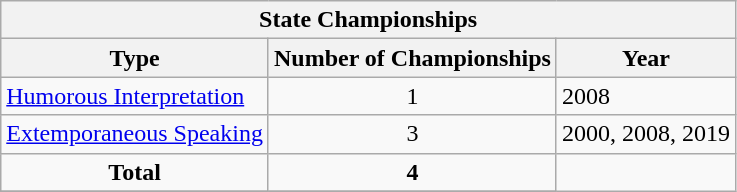<table class="wikitable">
<tr>
<th colspan="3">State Championships</th>
</tr>
<tr>
<th>Type</th>
<th>Number of Championships</th>
<th>Year</th>
</tr>
<tr>
<td rowspan="1"><a href='#'>Humorous Interpretation</a></td>
<td align="center">1</td>
<td>2008</td>
</tr>
<tr>
<td rowspan="1"><a href='#'>Extemporaneous Speaking</a></td>
<td align="center">3</td>
<td>2000, 2008, 2019</td>
</tr>
<tr>
<td align="center" colspan="1"><strong>Total</strong></td>
<td align="center"><strong>4</strong></td>
</tr>
<tr>
</tr>
</table>
